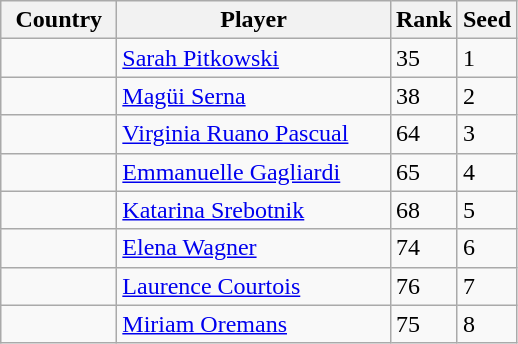<table class="sortable wikitable">
<tr>
<th width="70">Country</th>
<th width="175">Player</th>
<th>Rank</th>
<th>Seed</th>
</tr>
<tr>
<td></td>
<td><a href='#'>Sarah Pitkowski</a></td>
<td>35</td>
<td>1</td>
</tr>
<tr>
<td></td>
<td><a href='#'>Magüi Serna</a></td>
<td>38</td>
<td>2</td>
</tr>
<tr>
<td></td>
<td><a href='#'>Virginia Ruano Pascual</a></td>
<td>64</td>
<td>3</td>
</tr>
<tr>
<td></td>
<td><a href='#'>Emmanuelle Gagliardi</a></td>
<td>65</td>
<td>4</td>
</tr>
<tr>
<td></td>
<td><a href='#'>Katarina Srebotnik</a></td>
<td>68</td>
<td>5</td>
</tr>
<tr>
<td></td>
<td><a href='#'>Elena Wagner</a></td>
<td>74</td>
<td>6</td>
</tr>
<tr>
<td></td>
<td><a href='#'>Laurence Courtois</a></td>
<td>76</td>
<td>7</td>
</tr>
<tr>
<td></td>
<td><a href='#'>Miriam Oremans</a></td>
<td>75</td>
<td>8</td>
</tr>
</table>
